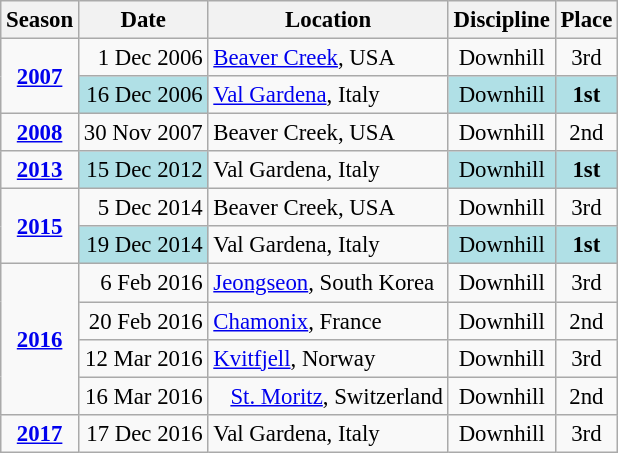<table class="wikitable" style="text-align:center; font-size:95%;">
<tr>
<th>Season</th>
<th>Date</th>
<th>Location</th>
<th>Discipline</th>
<th>Place</th>
</tr>
<tr>
<td rowspan="2"><strong><a href='#'>2007</a></strong></td>
<td align=right>1 Dec 2006</td>
<td align=left> <a href='#'>Beaver Creek</a>, USA</td>
<td>Downhill</td>
<td>3rd</td>
</tr>
<tr>
<td bgcolor="#BOEOE6" align=right>16 Dec 2006</td>
<td align=left> <a href='#'>Val Gardena</a>, Italy</td>
<td bgcolor="#BOEOE6">Downhill</td>
<td bgcolor="#BOEOE6"><strong>1st</strong></td>
</tr>
<tr>
<td><strong><a href='#'>2008</a></strong></td>
<td align=right>30 Nov 2007</td>
<td align=left> Beaver Creek, USA</td>
<td>Downhill</td>
<td>2nd</td>
</tr>
<tr>
<td><strong><a href='#'>2013</a></strong></td>
<td bgcolor="#BOEOE6" align=right>15 Dec 2012</td>
<td align=left> Val Gardena, Italy</td>
<td bgcolor="#BOEOE6">Downhill</td>
<td bgcolor="#BOEOE6"><strong>1st</strong></td>
</tr>
<tr>
<td rowspan="2"><strong><a href='#'>2015</a></strong></td>
<td align=right>5 Dec 2014</td>
<td align=left> Beaver Creek, USA</td>
<td>Downhill</td>
<td>3rd</td>
</tr>
<tr>
<td bgcolor="#BOEOE6" align=right>19 Dec 2014</td>
<td align=left> Val Gardena, Italy</td>
<td bgcolor="#BOEOE6">Downhill</td>
<td bgcolor="#BOEOE6"><strong>1st</strong></td>
</tr>
<tr>
<td rowspan="4"><strong><a href='#'>2016</a></strong></td>
<td align=right>6 Feb 2016</td>
<td align=left> <a href='#'>Jeongseon</a>, South Korea</td>
<td>Downhill</td>
<td>3rd</td>
</tr>
<tr>
<td align=right>20 Feb 2016</td>
<td align=left> <a href='#'>Chamonix</a>, France</td>
<td>Downhill</td>
<td>2nd</td>
</tr>
<tr>
<td align=right>12 Mar 2016</td>
<td align=left> <a href='#'>Kvitfjell</a>, Norway</td>
<td>Downhill</td>
<td>3rd</td>
</tr>
<tr>
<td align=right>16 Mar 2016</td>
<td align=left>   <a href='#'>St. Moritz</a>, Switzerland</td>
<td>Downhill</td>
<td>2nd</td>
</tr>
<tr>
<td><strong><a href='#'>2017</a></strong></td>
<td align=right>17 Dec 2016</td>
<td align=left> Val Gardena, Italy</td>
<td>Downhill</td>
<td>3rd</td>
</tr>
</table>
